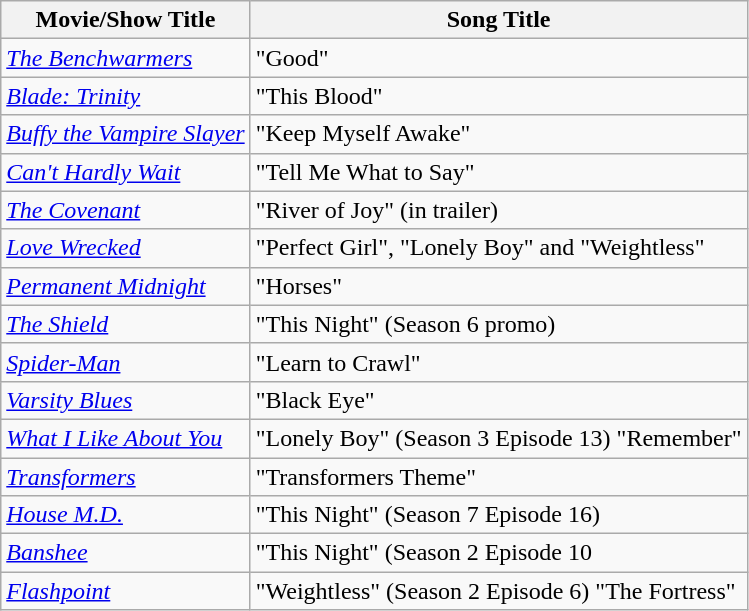<table class="wikitable" border="1">
<tr>
<th>Movie/Show Title</th>
<th>Song Title</th>
</tr>
<tr>
<td><em><a href='#'>The Benchwarmers</a></em></td>
<td>"Good"</td>
</tr>
<tr>
<td><em><a href='#'>Blade: Trinity</a></em></td>
<td>"This Blood"</td>
</tr>
<tr>
<td><em><a href='#'>Buffy the Vampire Slayer</a></em></td>
<td>"Keep Myself Awake"</td>
</tr>
<tr>
<td><em><a href='#'>Can't Hardly Wait</a></em></td>
<td>"Tell Me What to Say"</td>
</tr>
<tr>
<td><em><a href='#'>The Covenant</a></em></td>
<td>"River of Joy" (in trailer)</td>
</tr>
<tr>
<td><em><a href='#'>Love Wrecked</a></em></td>
<td>"Perfect Girl", "Lonely Boy" and "Weightless"</td>
</tr>
<tr>
<td><em><a href='#'>Permanent Midnight</a></em></td>
<td>"Horses"</td>
</tr>
<tr>
<td><em><a href='#'>The Shield</a></em></td>
<td>"This Night" (Season 6 promo)</td>
</tr>
<tr>
<td><em><a href='#'>Spider-Man</a></em></td>
<td>"Learn to Crawl"</td>
</tr>
<tr>
<td><em><a href='#'>Varsity Blues</a></em></td>
<td>"Black Eye"</td>
</tr>
<tr>
<td><em><a href='#'>What I Like About You</a></em></td>
<td>"Lonely Boy" (Season 3 Episode 13) "Remember"</td>
</tr>
<tr>
<td><em><a href='#'>Transformers</a></em></td>
<td>"Transformers Theme"</td>
</tr>
<tr>
<td><em><a href='#'>House M.D.</a></em></td>
<td>"This Night" (Season 7 Episode 16)</td>
</tr>
<tr>
<td><em><a href='#'>Banshee</a></em></td>
<td>"This Night" (Season 2 Episode 10</td>
</tr>
<tr>
<td><em><a href='#'>Flashpoint</a></em></td>
<td>"Weightless" (Season 2 Episode 6) "The Fortress"</td>
</tr>
</table>
